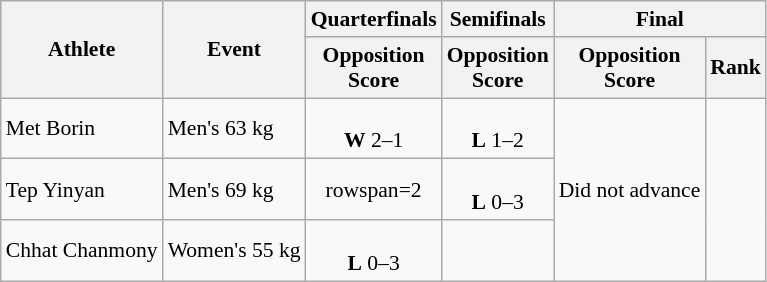<table class="wikitable" style="font-size:90%">
<tr>
<th rowspan=2>Athlete</th>
<th rowspan=2>Event</th>
<th>Quarterfinals</th>
<th>Semifinals</th>
<th colspan=2>Final</th>
</tr>
<tr style="font-size:95">
<th>Opposition<br>Score</th>
<th>Opposition<br>Score</th>
<th>Opposition<br>Score</th>
<th>Rank</th>
</tr>
<tr align=center>
<td align=left>Met Borin</td>
<td align=left>Men's 63 kg</td>
<td><br><strong>W</strong> 2–1</td>
<td><br><strong>L</strong> 1–2</td>
<td rowspan=3>Did not advance</td>
<td rowspan=3></td>
</tr>
<tr align=center>
<td align=left>Tep Yinyan</td>
<td align=left>Men's 69 kg</td>
<td>rowspan=2 </td>
<td><br><strong>L</strong> 0–3</td>
</tr>
<tr align=center>
<td align=left>Chhat Chanmony</td>
<td align=left>Women's 55 kg</td>
<td><br><strong>L</strong> 0–3</td>
</tr>
</table>
